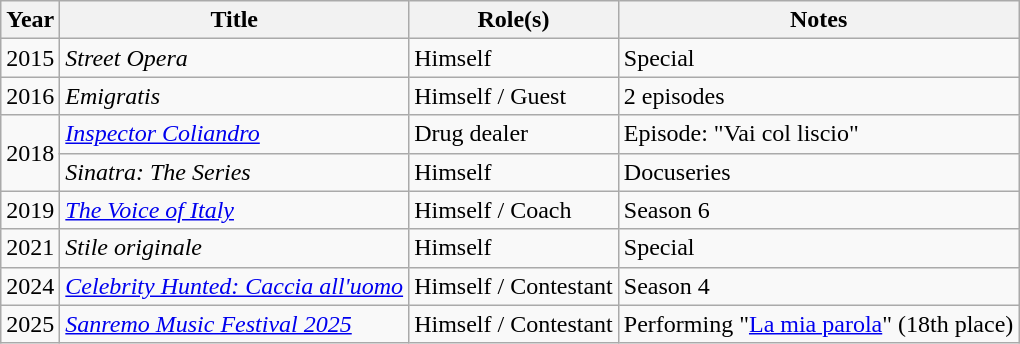<table class="wikitable plainrowheaders sortable">
<tr>
<th scope="col">Year</th>
<th scope="col">Title</th>
<th scope="col">Role(s)</th>
<th scope="col" class="unsortable">Notes</th>
</tr>
<tr>
<td>2015</td>
<td><em>Street Opera</em></td>
<td>Himself</td>
<td>Special</td>
</tr>
<tr>
<td>2016</td>
<td><em>Emigratis</em></td>
<td>Himself / Guest</td>
<td>2 episodes</td>
</tr>
<tr>
<td rowspan=2>2018</td>
<td><em><a href='#'>Inspector Coliandro</a></em></td>
<td>Drug dealer</td>
<td>Episode: "Vai col liscio"</td>
</tr>
<tr>
<td><em>Sinatra: The Series</em></td>
<td>Himself</td>
<td>Docuseries</td>
</tr>
<tr>
<td>2019</td>
<td><em><a href='#'>The Voice of Italy</a></em></td>
<td>Himself / Coach</td>
<td>Season 6</td>
</tr>
<tr>
<td>2021</td>
<td><em>Stile originale</em></td>
<td>Himself</td>
<td>Special</td>
</tr>
<tr>
<td>2024</td>
<td><em><a href='#'>Celebrity Hunted: Caccia all'uomo</a></em></td>
<td>Himself / Contestant</td>
<td>Season 4</td>
</tr>
<tr>
<td>2025</td>
<td><em><a href='#'>Sanremo Music Festival 2025</a></em></td>
<td>Himself / Contestant</td>
<td>Performing "<a href='#'>La mia parola</a>" (18th place)</td>
</tr>
</table>
